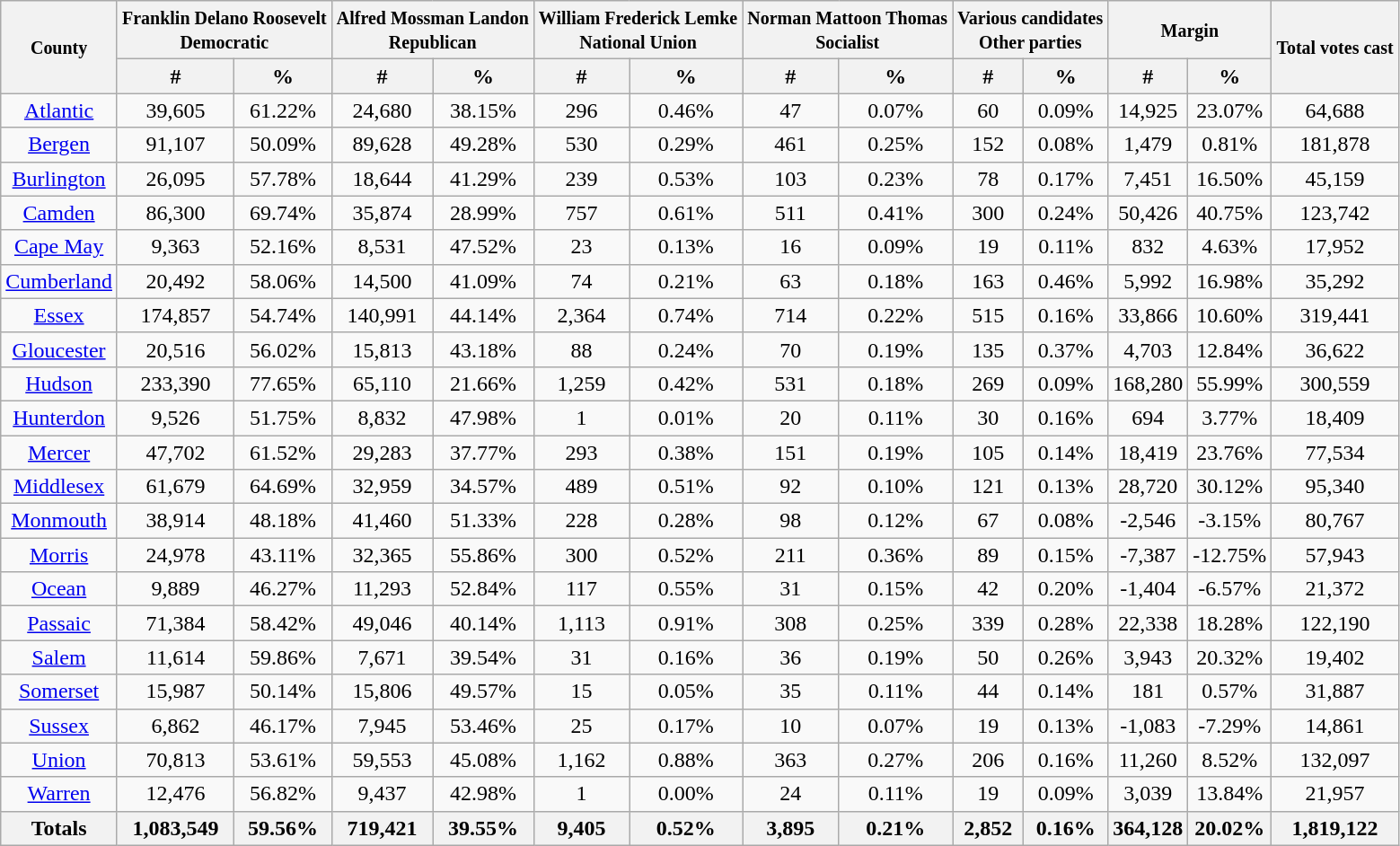<table class="wikitable sortable" style="text-align:center">
<tr>
<th style="text-align:center;" rowspan="2"><small>County</small></th>
<th style="text-align:center;" colspan="2"><small>Franklin Delano Roosevelt</small><br><small>Democratic</small></th>
<th style="text-align:center;" colspan="2"><small>Alfred Mossman Landon</small><br><small>Republican</small></th>
<th style="text-align:center;" colspan="2"><small>William Frederick Lemke</small><br><small>National Union</small></th>
<th style="text-align:center;" colspan="2"><small>Norman Mattoon Thomas</small><br><small>Socialist</small></th>
<th style="text-align:center;" colspan="2"><small>Various candidates</small><br><small>Other parties</small></th>
<th style="text-align:center;" colspan="2"><small>Margin</small></th>
<th style="text-align:center;" rowspan="2"><small>Total votes cast</small></th>
</tr>
<tr>
<th data-sort-type="number">#</th>
<th data-sort-type="number">%</th>
<th data-sort-type="number">#</th>
<th data-sort-type="number">%</th>
<th data-sort-type="number">#</th>
<th data-sort-type="number">%</th>
<th data-sort-type="number">#</th>
<th data-sort-type="number">%</th>
<th data-sort-type="number">#</th>
<th data-sort-type="number">%</th>
<th data-sort-type="number">#</th>
<th data-sort-type="number">%</th>
</tr>
<tr style="text-align:center;">
<td><a href='#'>Atlantic</a></td>
<td>39,605</td>
<td>61.22%</td>
<td>24,680</td>
<td>38.15%</td>
<td>296</td>
<td>0.46%</td>
<td>47</td>
<td>0.07%</td>
<td>60</td>
<td>0.09%</td>
<td>14,925</td>
<td>23.07%</td>
<td>64,688</td>
</tr>
<tr style="text-align:center;">
<td><a href='#'>Bergen</a></td>
<td>91,107</td>
<td>50.09%</td>
<td>89,628</td>
<td>49.28%</td>
<td>530</td>
<td>0.29%</td>
<td>461</td>
<td>0.25%</td>
<td>152</td>
<td>0.08%</td>
<td>1,479</td>
<td>0.81%</td>
<td>181,878</td>
</tr>
<tr style="text-align:center;">
<td><a href='#'>Burlington</a></td>
<td>26,095</td>
<td>57.78%</td>
<td>18,644</td>
<td>41.29%</td>
<td>239</td>
<td>0.53%</td>
<td>103</td>
<td>0.23%</td>
<td>78</td>
<td>0.17%</td>
<td>7,451</td>
<td>16.50%</td>
<td>45,159</td>
</tr>
<tr style="text-align:center;">
<td><a href='#'>Camden</a></td>
<td>86,300</td>
<td>69.74%</td>
<td>35,874</td>
<td>28.99%</td>
<td>757</td>
<td>0.61%</td>
<td>511</td>
<td>0.41%</td>
<td>300</td>
<td>0.24%</td>
<td>50,426</td>
<td>40.75%</td>
<td>123,742</td>
</tr>
<tr style="text-align:center;">
<td><a href='#'>Cape May</a></td>
<td>9,363</td>
<td>52.16%</td>
<td>8,531</td>
<td>47.52%</td>
<td>23</td>
<td>0.13%</td>
<td>16</td>
<td>0.09%</td>
<td>19</td>
<td>0.11%</td>
<td>832</td>
<td>4.63%</td>
<td>17,952</td>
</tr>
<tr style="text-align:center;">
<td><a href='#'>Cumberland</a></td>
<td>20,492</td>
<td>58.06%</td>
<td>14,500</td>
<td>41.09%</td>
<td>74</td>
<td>0.21%</td>
<td>63</td>
<td>0.18%</td>
<td>163</td>
<td>0.46%</td>
<td>5,992</td>
<td>16.98%</td>
<td>35,292</td>
</tr>
<tr style="text-align:center;">
<td><a href='#'>Essex</a></td>
<td>174,857</td>
<td>54.74%</td>
<td>140,991</td>
<td>44.14%</td>
<td>2,364</td>
<td>0.74%</td>
<td>714</td>
<td>0.22%</td>
<td>515</td>
<td>0.16%</td>
<td>33,866</td>
<td>10.60%</td>
<td>319,441</td>
</tr>
<tr style="text-align:center;">
<td><a href='#'>Gloucester</a></td>
<td>20,516</td>
<td>56.02%</td>
<td>15,813</td>
<td>43.18%</td>
<td>88</td>
<td>0.24%</td>
<td>70</td>
<td>0.19%</td>
<td>135</td>
<td>0.37%</td>
<td>4,703</td>
<td>12.84%</td>
<td>36,622</td>
</tr>
<tr style="text-align:center;">
<td><a href='#'>Hudson</a></td>
<td>233,390</td>
<td>77.65%</td>
<td>65,110</td>
<td>21.66%</td>
<td>1,259</td>
<td>0.42%</td>
<td>531</td>
<td>0.18%</td>
<td>269</td>
<td>0.09%</td>
<td>168,280</td>
<td>55.99%</td>
<td>300,559</td>
</tr>
<tr style="text-align:center;">
<td><a href='#'>Hunterdon</a></td>
<td>9,526</td>
<td>51.75%</td>
<td>8,832</td>
<td>47.98%</td>
<td>1</td>
<td>0.01%</td>
<td>20</td>
<td>0.11%</td>
<td>30</td>
<td>0.16%</td>
<td>694</td>
<td>3.77%</td>
<td>18,409</td>
</tr>
<tr style="text-align:center;">
<td><a href='#'>Mercer</a></td>
<td>47,702</td>
<td>61.52%</td>
<td>29,283</td>
<td>37.77%</td>
<td>293</td>
<td>0.38%</td>
<td>151</td>
<td>0.19%</td>
<td>105</td>
<td>0.14%</td>
<td>18,419</td>
<td>23.76%</td>
<td>77,534</td>
</tr>
<tr style="text-align:center;">
<td><a href='#'>Middlesex</a></td>
<td>61,679</td>
<td>64.69%</td>
<td>32,959</td>
<td>34.57%</td>
<td>489</td>
<td>0.51%</td>
<td>92</td>
<td>0.10%</td>
<td>121</td>
<td>0.13%</td>
<td>28,720</td>
<td>30.12%</td>
<td>95,340</td>
</tr>
<tr style="text-align:center;">
<td><a href='#'>Monmouth</a></td>
<td>38,914</td>
<td>48.18%</td>
<td>41,460</td>
<td>51.33%</td>
<td>228</td>
<td>0.28%</td>
<td>98</td>
<td>0.12%</td>
<td>67</td>
<td>0.08%</td>
<td>-2,546</td>
<td>-3.15%</td>
<td>80,767</td>
</tr>
<tr style="text-align:center;">
<td><a href='#'>Morris</a></td>
<td>24,978</td>
<td>43.11%</td>
<td>32,365</td>
<td>55.86%</td>
<td>300</td>
<td>0.52%</td>
<td>211</td>
<td>0.36%</td>
<td>89</td>
<td>0.15%</td>
<td>-7,387</td>
<td>-12.75%</td>
<td>57,943</td>
</tr>
<tr style="text-align:center;">
<td><a href='#'>Ocean</a></td>
<td>9,889</td>
<td>46.27%</td>
<td>11,293</td>
<td>52.84%</td>
<td>117</td>
<td>0.55%</td>
<td>31</td>
<td>0.15%</td>
<td>42</td>
<td>0.20%</td>
<td>-1,404</td>
<td>-6.57%</td>
<td>21,372</td>
</tr>
<tr style="text-align:center;">
<td><a href='#'>Passaic</a></td>
<td>71,384</td>
<td>58.42%</td>
<td>49,046</td>
<td>40.14%</td>
<td>1,113</td>
<td>0.91%</td>
<td>308</td>
<td>0.25%</td>
<td>339</td>
<td>0.28%</td>
<td>22,338</td>
<td>18.28%</td>
<td>122,190</td>
</tr>
<tr style="text-align:center;">
<td><a href='#'>Salem</a></td>
<td>11,614</td>
<td>59.86%</td>
<td>7,671</td>
<td>39.54%</td>
<td>31</td>
<td>0.16%</td>
<td>36</td>
<td>0.19%</td>
<td>50</td>
<td>0.26%</td>
<td>3,943</td>
<td>20.32%</td>
<td>19,402</td>
</tr>
<tr style="text-align:center;">
<td><a href='#'>Somerset</a></td>
<td>15,987</td>
<td>50.14%</td>
<td>15,806</td>
<td>49.57%</td>
<td>15</td>
<td>0.05%</td>
<td>35</td>
<td>0.11%</td>
<td>44</td>
<td>0.14%</td>
<td>181</td>
<td>0.57%</td>
<td>31,887</td>
</tr>
<tr style="text-align:center;">
<td><a href='#'>Sussex</a></td>
<td>6,862</td>
<td>46.17%</td>
<td>7,945</td>
<td>53.46%</td>
<td>25</td>
<td>0.17%</td>
<td>10</td>
<td>0.07%</td>
<td>19</td>
<td>0.13%</td>
<td>-1,083</td>
<td>-7.29%</td>
<td>14,861</td>
</tr>
<tr style="text-align:center;">
<td><a href='#'>Union</a></td>
<td>70,813</td>
<td>53.61%</td>
<td>59,553</td>
<td>45.08%</td>
<td>1,162</td>
<td>0.88%</td>
<td>363</td>
<td>0.27%</td>
<td>206</td>
<td>0.16%</td>
<td>11,260</td>
<td>8.52%</td>
<td>132,097</td>
</tr>
<tr style="text-align:center;">
<td><a href='#'>Warren</a></td>
<td>12,476</td>
<td>56.82%</td>
<td>9,437</td>
<td>42.98%</td>
<td>1</td>
<td>0.00%</td>
<td>24</td>
<td>0.11%</td>
<td>19</td>
<td>0.09%</td>
<td>3,039</td>
<td>13.84%</td>
<td>21,957</td>
</tr>
<tr style="text-align:center;">
<th>Totals</th>
<th>1,083,549</th>
<th>59.56%</th>
<th>719,421</th>
<th>39.55%</th>
<th>9,405</th>
<th>0.52%</th>
<th>3,895</th>
<th>0.21%</th>
<th>2,852</th>
<th>0.16%</th>
<th>364,128</th>
<th>20.02%</th>
<th>1,819,122</th>
</tr>
</table>
